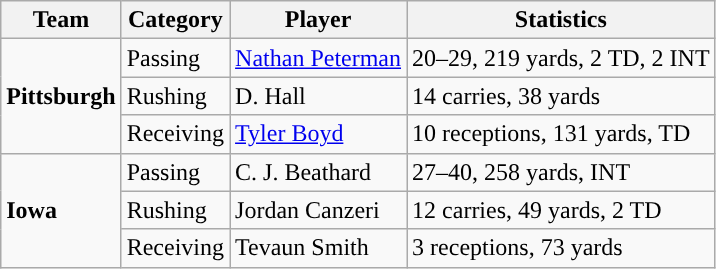<table class="wikitable" style="float: left;">
<tr>
<th>Team</th>
<th>Category</th>
<th>Player</th>
<th>Statistics</th>
</tr>
<tr>
<td rowspan=3><strong>Pittsburgh</strong></td>
<td>Passing</td>
<td><a href='#'>Nathan Peterman</a></td>
<td>20–29, 219 yards, 2 TD, 2 INT</td>
</tr>
<tr>
<td>Rushing</td>
<td>D. Hall</td>
<td>14 carries, 38 yards</td>
</tr>
<tr>
<td>Receiving</td>
<td><a href='#'>Tyler Boyd</a></td>
<td>10 receptions, 131 yards, TD</td>
</tr>
<tr>
<td rowspan=3><strong>Iowa</strong></td>
<td>Passing</td>
<td>C. J. Beathard</td>
<td>27–40, 258 yards, INT</td>
</tr>
<tr>
<td>Rushing</td>
<td>Jordan Canzeri</td>
<td>12 carries, 49 yards, 2 TD</td>
</tr>
<tr>
<td>Receiving</td>
<td>Tevaun Smith</td>
<td>3 receptions, 73 yards</td>
</tr>
</table>
